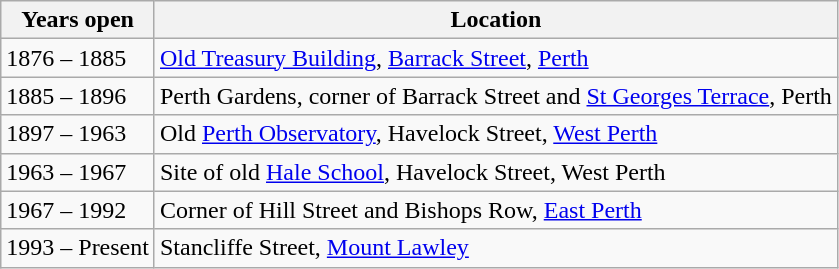<table class="wikitable">
<tr>
<th>Years open</th>
<th>Location</th>
</tr>
<tr>
<td>1876 – 1885</td>
<td><a href='#'>Old Treasury Building</a>, <a href='#'>Barrack Street</a>, <a href='#'>Perth</a></td>
</tr>
<tr>
<td>1885 – 1896</td>
<td>Perth Gardens, corner of Barrack Street and <a href='#'>St Georges Terrace</a>, Perth</td>
</tr>
<tr>
<td>1897 – 1963</td>
<td>Old <a href='#'>Perth Observatory</a>, Havelock Street, <a href='#'>West Perth</a></td>
</tr>
<tr>
<td>1963 – 1967</td>
<td>Site of old <a href='#'>Hale School</a>, Havelock Street, West Perth</td>
</tr>
<tr>
<td>1967 – 1992</td>
<td>Corner of Hill Street and Bishops Row, <a href='#'>East Perth</a></td>
</tr>
<tr>
<td>1993 – Present</td>
<td>Stancliffe Street, <a href='#'>Mount Lawley</a></td>
</tr>
</table>
